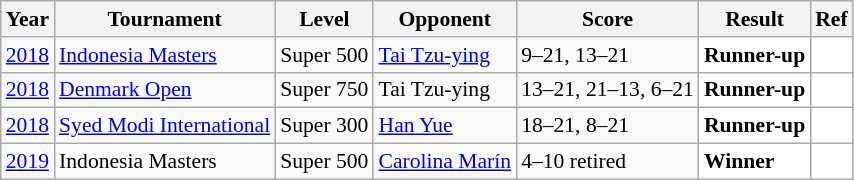<table class="sortable wikitable" style="font-size: 90%">
<tr>
<th>Year</th>
<th>Tournament</th>
<th>Level</th>
<th>Opponent</th>
<th>Score</th>
<th>Result</th>
<th>Ref</th>
</tr>
<tr>
<td align="center"><a href='#'>2018</a></td>
<td align="left"><a href='#'>Indonesia Masters</a></td>
<td align="left">Super 500</td>
<td align="left"> <a href='#'>Tai Tzu-ying</a></td>
<td align="left">9–21, 13–21</td>
<td style="text-align:left; background:white "> <strong>Runner-up</strong></td>
<td style="text-align:center; background:white"></td>
</tr>
<tr>
<td align="center"><a href='#'>2018</a></td>
<td align="left"><a href='#'>Denmark Open</a></td>
<td align="left">Super 750</td>
<td align="left"> Tai Tzu-ying</td>
<td align="left">13–21, 21–13, 6–21</td>
<td style="text-align:left; background:white"> <strong>Runner-up</strong></td>
<td style="text-align:center; background:white"></td>
</tr>
<tr>
<td align="center"><a href='#'>2018</a></td>
<td align="left"><a href='#'>Syed Modi International</a></td>
<td align="left">Super 300</td>
<td align="left"> <a href='#'>Han Yue</a></td>
<td align="left">18–21, 8–21</td>
<td style="text-align:left; background:white"> <strong>Runner-up</strong></td>
<td style="text-align:center; background:white"></td>
</tr>
<tr>
<td align="center"><a href='#'>2019</a></td>
<td align="left">Indonesia Masters</td>
<td align="left">Super 500</td>
<td align="left"> <a href='#'>Carolina Marín</a></td>
<td align="left">4–10 retired</td>
<td style="text-align:left; background:white"> <strong>Winner</strong></td>
<td style="text-align:center; background:white"></td>
</tr>
</table>
